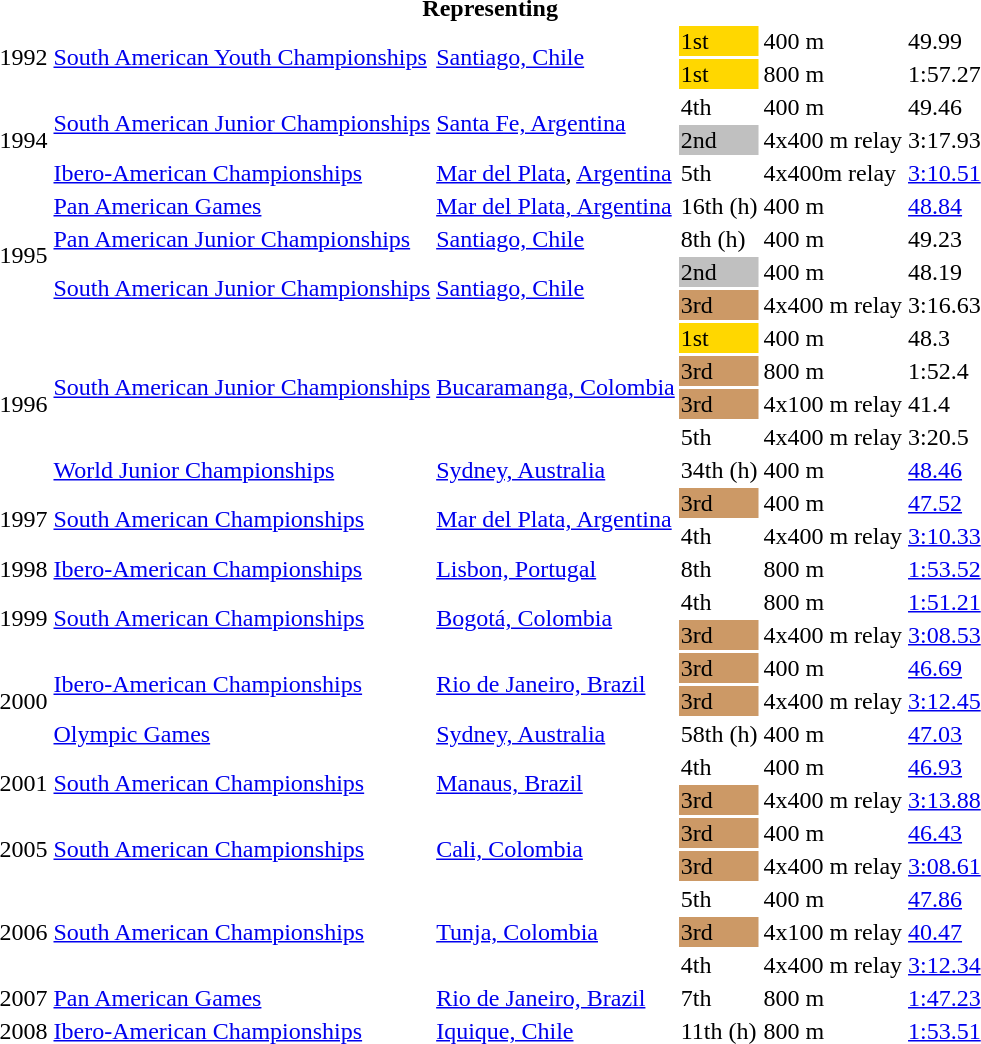<table>
<tr>
<th colspan="6">Representing </th>
</tr>
<tr>
<td rowspan=2>1992</td>
<td rowspan=2><a href='#'>South American Youth Championships</a></td>
<td rowspan=2><a href='#'>Santiago, Chile</a></td>
<td bgcolor=gold>1st</td>
<td>400 m</td>
<td>49.99</td>
</tr>
<tr>
<td bgcolor=gold>1st</td>
<td>800 m</td>
<td>1:57.27</td>
</tr>
<tr>
<td rowspan=3>1994</td>
<td rowspan=2><a href='#'>South American Junior Championships</a></td>
<td rowspan=2><a href='#'>Santa Fe, Argentina</a></td>
<td>4th</td>
<td>400 m</td>
<td>49.46</td>
</tr>
<tr>
<td bgcolor=silver>2nd</td>
<td>4x400 m relay</td>
<td>3:17.93</td>
</tr>
<tr>
<td><a href='#'>Ibero-American Championships</a></td>
<td><a href='#'>Mar del Plata</a>, <a href='#'>Argentina</a></td>
<td>5th</td>
<td>4x400m relay</td>
<td><a href='#'>3:10.51</a></td>
</tr>
<tr>
<td rowspan=4>1995</td>
<td><a href='#'>Pan American Games</a></td>
<td><a href='#'>Mar del Plata, Argentina</a></td>
<td>16th (h)</td>
<td>400 m</td>
<td><a href='#'>48.84</a></td>
</tr>
<tr>
<td><a href='#'>Pan American Junior Championships</a></td>
<td><a href='#'>Santiago, Chile</a></td>
<td>8th (h)</td>
<td>400 m</td>
<td>49.23</td>
</tr>
<tr>
<td rowspan=2><a href='#'>South American Junior Championships</a></td>
<td rowspan=2><a href='#'>Santiago, Chile</a></td>
<td bgcolor=silver>2nd</td>
<td>400 m</td>
<td>48.19</td>
</tr>
<tr>
<td bgcolor=cc9966>3rd</td>
<td>4x400 m relay</td>
<td>3:16.63</td>
</tr>
<tr>
<td rowspan=5>1996</td>
<td rowspan=4><a href='#'>South American Junior Championships</a></td>
<td rowspan=4><a href='#'>Bucaramanga, Colombia</a></td>
<td bgcolor=gold>1st</td>
<td>400 m</td>
<td>48.3</td>
</tr>
<tr>
<td bgcolor=cc9966>3rd</td>
<td>800 m</td>
<td>1:52.4</td>
</tr>
<tr>
<td bgcolor=cc9966>3rd</td>
<td>4x100 m relay</td>
<td>41.4</td>
</tr>
<tr>
<td>5th</td>
<td>4x400 m relay</td>
<td>3:20.5</td>
</tr>
<tr>
<td><a href='#'>World Junior Championships</a></td>
<td><a href='#'>Sydney, Australia</a></td>
<td>34th (h)</td>
<td>400 m</td>
<td><a href='#'>48.46</a></td>
</tr>
<tr>
<td rowspan=2>1997</td>
<td rowspan=2><a href='#'>South American Championships</a></td>
<td rowspan=2><a href='#'>Mar del Plata, Argentina</a></td>
<td bgcolor=cc9966>3rd</td>
<td>400 m</td>
<td><a href='#'>47.52</a></td>
</tr>
<tr>
<td>4th</td>
<td>4x400 m relay</td>
<td><a href='#'>3:10.33</a></td>
</tr>
<tr>
<td>1998</td>
<td><a href='#'>Ibero-American Championships</a></td>
<td><a href='#'>Lisbon, Portugal</a></td>
<td>8th</td>
<td>800 m</td>
<td><a href='#'>1:53.52</a></td>
</tr>
<tr>
<td rowspan=2>1999</td>
<td rowspan=2><a href='#'>South American Championships</a></td>
<td rowspan=2><a href='#'>Bogotá, Colombia</a></td>
<td>4th</td>
<td>800 m</td>
<td><a href='#'>1:51.21</a></td>
</tr>
<tr>
<td bgcolor=cc9966>3rd</td>
<td>4x400 m relay</td>
<td><a href='#'>3:08.53</a></td>
</tr>
<tr>
<td rowspan=3>2000</td>
<td rowspan=2><a href='#'>Ibero-American Championships</a></td>
<td rowspan=2><a href='#'>Rio de Janeiro, Brazil</a></td>
<td bgcolor=cc9966>3rd</td>
<td>400 m</td>
<td><a href='#'>46.69</a></td>
</tr>
<tr>
<td bgcolor=cc9966>3rd</td>
<td>4x400 m relay</td>
<td><a href='#'>3:12.45</a></td>
</tr>
<tr>
<td><a href='#'>Olympic Games</a></td>
<td><a href='#'>Sydney, Australia</a></td>
<td>58th (h)</td>
<td>400 m</td>
<td><a href='#'>47.03</a></td>
</tr>
<tr>
<td rowspan=2>2001</td>
<td rowspan=2><a href='#'>South American Championships</a></td>
<td rowspan=2><a href='#'>Manaus, Brazil</a></td>
<td>4th</td>
<td>400 m</td>
<td><a href='#'>46.93</a></td>
</tr>
<tr>
<td bgcolor=cc9966>3rd</td>
<td>4x400 m relay</td>
<td><a href='#'>3:13.88</a></td>
</tr>
<tr>
<td rowspan=2>2005</td>
<td rowspan=2><a href='#'>South American Championships</a></td>
<td rowspan=2><a href='#'>Cali, Colombia</a></td>
<td bgcolor=cc9966>3rd</td>
<td>400 m</td>
<td><a href='#'>46.43</a></td>
</tr>
<tr>
<td bgcolor=cc9966>3rd</td>
<td>4x400 m relay</td>
<td><a href='#'>3:08.61</a></td>
</tr>
<tr>
<td rowspan=3>2006</td>
<td rowspan=3><a href='#'>South American Championships</a></td>
<td rowspan=3><a href='#'>Tunja, Colombia</a></td>
<td>5th</td>
<td>400 m</td>
<td><a href='#'>47.86</a></td>
</tr>
<tr>
<td bgcolor=cc9966>3rd</td>
<td>4x100 m relay</td>
<td><a href='#'>40.47</a></td>
</tr>
<tr>
<td>4th</td>
<td>4x400 m relay</td>
<td><a href='#'>3:12.34</a></td>
</tr>
<tr>
<td>2007</td>
<td><a href='#'>Pan American Games</a></td>
<td><a href='#'>Rio de Janeiro, Brazil</a></td>
<td>7th</td>
<td>800 m</td>
<td><a href='#'>1:47.23</a></td>
</tr>
<tr>
<td>2008</td>
<td><a href='#'>Ibero-American Championships</a></td>
<td><a href='#'>Iquique, Chile</a></td>
<td>11th (h)</td>
<td>800 m</td>
<td><a href='#'>1:53.51</a></td>
</tr>
</table>
